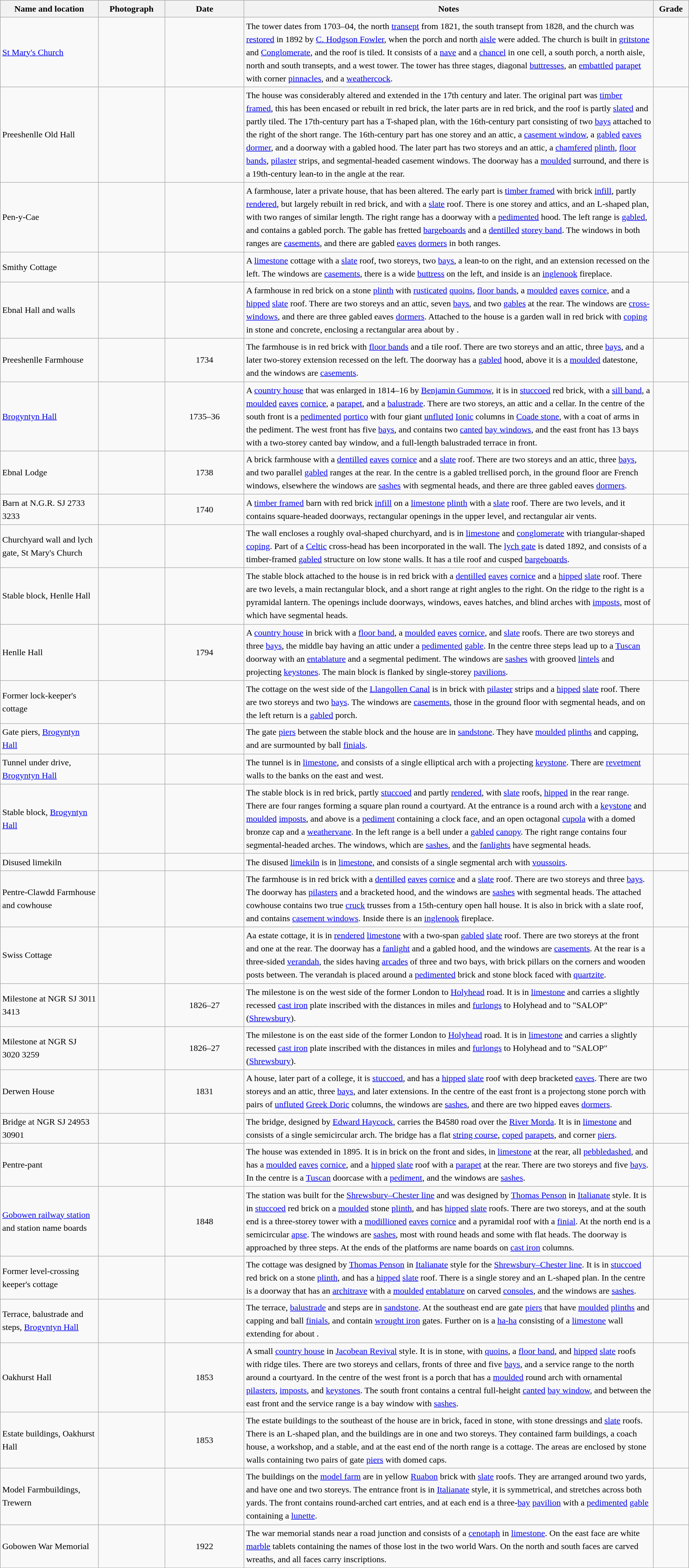<table class="wikitable sortable plainrowheaders" style="width:100%; border:0; text-align:left; line-height:150%;">
<tr>
<th scope="col"  style="width:150px">Name and location</th>
<th scope="col"  style="width:100px" class="unsortable">Photograph</th>
<th scope="col"  style="width:120px">Date</th>
<th scope="col"  style="width:650px" class="unsortable">Notes</th>
<th scope="col"  style="width:50px">Grade</th>
</tr>
<tr>
<td><a href='#'>St Mary's Church</a><br><small></small></td>
<td></td>
<td align="center"></td>
<td>The tower dates from 1703–04, the north <a href='#'>transept</a> from 1821, the south transept from 1828, and the church was <a href='#'>restored</a> in 1892 by <a href='#'>C. Hodgson Fowler</a>, when the porch and north <a href='#'>aisle</a> were added.  The church is built in <a href='#'>gritstone</a> and <a href='#'>Conglomerate</a>, and the roof is tiled.  It consists of a <a href='#'>nave</a> and a <a href='#'>chancel</a> in one cell, a south porch, a north aisle, north and south transepts, and a west tower.  The tower has three stages, diagonal <a href='#'>buttresses</a>, an <a href='#'>embattled</a> <a href='#'>parapet</a> with corner <a href='#'>pinnacles</a>, and a <a href='#'>weathercock</a>.</td>
<td align="center" ></td>
</tr>
<tr>
<td>Preeshenlle Old Hall<br><small></small></td>
<td></td>
<td align="center"></td>
<td>The house was considerably altered and extended in the 17th century and later.  The original part was <a href='#'>timber framed</a>, this has been encased or rebuilt in red brick, the later parts are in red brick, and the roof is partly <a href='#'>slated</a> and partly tiled.  The 17th-century part has a T-shaped plan, with the 16th-century part consisting of two <a href='#'>bays</a> attached to the right of the short range.  The 16th-century part has one storey and an attic, a <a href='#'>casement window</a>, a <a href='#'>gabled</a> <a href='#'>eaves</a> <a href='#'>dormer</a>, and a doorway with a gabled hood.  The later part has two storeys and an attic, a <a href='#'>chamfered</a> <a href='#'>plinth</a>, <a href='#'>floor bands</a>, <a href='#'>pilaster</a> strips, and segmental-headed casement windows.  The doorway has a <a href='#'>moulded</a> surround, and there is a 19th-century lean-to in the angle at the rear.</td>
<td align="center" ></td>
</tr>
<tr>
<td>Pen-y-Cae<br><small></small></td>
<td></td>
<td align="center"></td>
<td>A farmhouse, later a private house, that has been altered.  The early part is <a href='#'>timber framed</a> with brick <a href='#'>infill</a>, partly <a href='#'>rendered</a>, but largely rebuilt in red brick, and with a <a href='#'>slate</a> roof.  There is one storey and attics, and an L-shaped plan, with two ranges of similar length.  The right range has a doorway with a <a href='#'>pedimented</a> hood.  The left range is <a href='#'>gabled</a>, and contains a gabled porch.  The gable has fretted <a href='#'>bargeboards</a> and a <a href='#'>dentilled</a> <a href='#'>storey band</a>.  The windows in both ranges are <a href='#'>casements</a>, and there are gabled <a href='#'>eaves</a> <a href='#'>dormers</a> in both ranges.</td>
<td align="center" ></td>
</tr>
<tr>
<td>Smithy Cottage<br><small></small></td>
<td></td>
<td align="center"></td>
<td>A <a href='#'>limestone</a> cottage with a <a href='#'>slate</a> roof, two storeys, two <a href='#'>bays</a>, a lean-to on the right, and an extension recessed on the left.  The windows are <a href='#'>casements</a>, there is a wide <a href='#'>buttress</a> on the left, and inside is an <a href='#'>inglenook</a> fireplace.</td>
<td align="center" ></td>
</tr>
<tr>
<td>Ebnal Hall and walls<br><small></small></td>
<td></td>
<td align="center"></td>
<td>A farmhouse in red brick on a stone <a href='#'>plinth</a> with <a href='#'>rusticated</a> <a href='#'>quoins</a>, <a href='#'>floor bands</a>, a <a href='#'>moulded</a> <a href='#'>eaves</a> <a href='#'>cornice</a>, and a <a href='#'>hipped</a> <a href='#'>slate</a> roof.  There are two storeys and an attic, seven <a href='#'>bays</a>, and two <a href='#'>gables</a> at the rear.  The windows are <a href='#'>cross-windows</a>, and there are three gabled eaves <a href='#'>dormers</a>.  Attached to the house is a garden wall in red brick with <a href='#'>coping</a> in stone and concrete, enclosing a rectangular area about  by .</td>
<td align="center" ></td>
</tr>
<tr>
<td>Preeshenlle Farmhouse<br><small></small></td>
<td></td>
<td align="center">1734</td>
<td>The farmhouse is in red brick with <a href='#'>floor bands</a> and a tile roof.  There are two storeys and an attic, three <a href='#'>bays</a>, and a later two-storey extension recessed on the left.  The doorway has a <a href='#'>gabled</a> hood, above it is a <a href='#'>moulded</a> datestone, and the windows are <a href='#'>casements</a>.</td>
<td align="center" ></td>
</tr>
<tr>
<td><a href='#'>Brogyntyn Hall</a><br><small></small></td>
<td></td>
<td align="center">1735–36</td>
<td>A <a href='#'>country house</a> that was enlarged in 1814–16 by <a href='#'>Benjamin Gummow</a>, it is in <a href='#'>stuccoed</a> red brick, with a <a href='#'>sill band</a>, a <a href='#'>moulded</a> <a href='#'>eaves</a> <a href='#'>cornice</a>, a <a href='#'>parapet</a>, and a <a href='#'>balustrade</a>.  There are two storeys, an attic and a cellar.  In the centre of the south front is a <a href='#'>pedimented</a> <a href='#'>portico</a> with four giant <a href='#'>unfluted</a> <a href='#'>Ionic</a> columns in <a href='#'>Coade stone</a>, with a coat of arms in the pediment.  The west front has five <a href='#'>bays</a>, and contains two <a href='#'>canted</a> <a href='#'>bay windows</a>, and the east front has 13 bays with a two-storey canted bay window, and a full-length balustraded terrace in front.</td>
<td align="center" ></td>
</tr>
<tr>
<td>Ebnal Lodge<br><small></small></td>
<td></td>
<td align="center">1738</td>
<td>A brick farmhouse with a <a href='#'>dentilled</a> <a href='#'>eaves</a> <a href='#'>cornice</a> and a <a href='#'>slate</a> roof.  There are two storeys and an attic, three <a href='#'>bays</a>, and two parallel <a href='#'>gabled</a> ranges at the rear. In the centre is a gabled trellised porch, in the ground floor are French windows, elsewhere the windows are <a href='#'>sashes</a> with segmental heads, and there are three gabled eaves <a href='#'>dormers</a>.</td>
<td align="center" ></td>
</tr>
<tr>
<td>Barn at N.G.R. SJ 2733 3233<br><small></small></td>
<td></td>
<td align="center">1740</td>
<td>A <a href='#'>timber framed</a> barn with red brick <a href='#'>infill</a> on a <a href='#'>limestone</a> <a href='#'>plinth</a> with a <a href='#'>slate</a> roof.  There are two levels, and it contains square-headed doorways, rectangular openings in the upper level, and rectangular air vents.</td>
<td align="center" ></td>
</tr>
<tr>
<td>Churchyard wall and lych gate, St Mary's Church<br><small></small></td>
<td></td>
<td align="center"></td>
<td>The wall encloses a roughly oval-shaped churchyard, and is in <a href='#'>limestone</a> and <a href='#'>conglomerate</a> with triangular-shaped <a href='#'>coping</a>.  Part of a <a href='#'>Celtic</a> cross-head has been incorporated in the wall.  The <a href='#'>lych gate</a> is dated 1892, and consists of a timber-framed <a href='#'>gabled</a> structure on low stone walls.  It has a tile roof and cusped <a href='#'>bargeboards</a>.</td>
<td align="center" ></td>
</tr>
<tr>
<td>Stable block, Henlle Hall<br><small></small></td>
<td></td>
<td align="center"></td>
<td>The stable block attached to the house is in red brick with a <a href='#'>dentilled</a> <a href='#'>eaves</a> <a href='#'>cornice</a> and a <a href='#'>hipped</a> <a href='#'>slate</a> roof.  There are two levels, a main rectangular block, and a short range at right angles to the right.  On the ridge to the right is a pyramidal lantern.  The openings include doorways, windows, eaves hatches, and blind arches with <a href='#'>imposts</a>, most of which have segmental heads.</td>
<td align="center" ></td>
</tr>
<tr>
<td>Henlle Hall<br><small></small></td>
<td></td>
<td align="center">1794</td>
<td>A <a href='#'>country house</a> in brick with a <a href='#'>floor band</a>, a <a href='#'>moulded</a> <a href='#'>eaves</a> <a href='#'>cornice</a>, and <a href='#'>slate</a> roofs.  There are two storeys and three <a href='#'>bays</a>, the middle bay having an attic under a <a href='#'>pedimented</a> <a href='#'>gable</a>.  In the centre three steps lead up to a <a href='#'>Tuscan</a> doorway with an <a href='#'>entablature</a> and a segmental pediment.  The windows are <a href='#'>sashes</a> with grooved <a href='#'>lintels</a> and projecting <a href='#'>keystones</a>.  The main block is flanked by single-storey <a href='#'>pavilions</a>.</td>
<td align="center" ></td>
</tr>
<tr>
<td>Former lock-keeper's cottage<br><small></small></td>
<td></td>
<td align="center"></td>
<td>The cottage on the west side of the <a href='#'>Llangollen Canal</a> is in brick with <a href='#'>pilaster</a> strips and a <a href='#'>hipped</a> <a href='#'>slate</a> roof.  There are two storeys and two <a href='#'>bays</a>.  The windows are <a href='#'>casements</a>, those in the ground floor with segmental heads, and on the left return is a <a href='#'>gabled</a> porch.</td>
<td align="center" ></td>
</tr>
<tr>
<td>Gate piers, <a href='#'>Brogyntyn Hall</a><br><small></small></td>
<td></td>
<td align="center"></td>
<td>The gate <a href='#'>piers</a> between the stable block and the house are in <a href='#'>sandstone</a>.  They have <a href='#'>moulded</a> <a href='#'>plinths</a> and capping, and are surmounted by ball <a href='#'>finials</a>.</td>
<td align="center" ></td>
</tr>
<tr>
<td>Tunnel under drive, <a href='#'>Brogyntyn Hall</a><br><small></small></td>
<td></td>
<td align="center"></td>
<td>The tunnel is in <a href='#'>limestone</a>, and consists of a single elliptical arch with a projecting <a href='#'>keystone</a>.  There are <a href='#'>revetment</a> walls to the banks on the east and west.</td>
<td align="center" ></td>
</tr>
<tr>
<td>Stable block, <a href='#'>Brogyntyn Hall</a><br><small></small></td>
<td></td>
<td align="center"></td>
<td>The stable block is in red brick, partly <a href='#'>stuccoed</a> and partly <a href='#'>rendered</a>, with <a href='#'>slate</a> roofs, <a href='#'>hipped</a> in the rear range.  There are four ranges forming a square plan round a courtyard.  At the entrance is a round arch with a <a href='#'>keystone</a> and <a href='#'>moulded</a> <a href='#'>imposts</a>, and above is a <a href='#'>pediment</a> containing a clock face, and an open octagonal <a href='#'>cupola</a> with a domed bronze cap and a <a href='#'>weathervane</a>.  In the left range is a bell under a <a href='#'>gabled</a> <a href='#'>canopy</a>.  The right range contains four segmental-headed arches.  The windows, which are <a href='#'>sashes</a>, and the <a href='#'>fanlights</a> have segmental heads.</td>
<td align="center" ></td>
</tr>
<tr>
<td>Disused limekiln<br><small></small></td>
<td></td>
<td align="center"></td>
<td>The disused <a href='#'>limekiln</a> is in <a href='#'>limestone</a>, and consists of a single segmental arch with <a href='#'>voussoirs</a>.</td>
<td align="center" ></td>
</tr>
<tr>
<td>Pentre-Clawdd Farmhouse and cowhouse<br><small></small></td>
<td></td>
<td align="center"></td>
<td>The farmhouse is in red brick with a <a href='#'>dentilled</a> <a href='#'>eaves</a> <a href='#'>cornice</a> and a <a href='#'>slate</a> roof.  There are two storeys and three <a href='#'>bays</a>.  The doorway has <a href='#'>pilasters</a> and a bracketed hood, and the windows are <a href='#'>sashes</a> with segmental heads.  The attached cowhouse contains two true <a href='#'>cruck</a> trusses from a 15th-century open hall house.  It is also in brick with a slate roof, and contains <a href='#'>casement windows</a>.  Inside there is an <a href='#'>inglenook</a> fireplace.</td>
<td align="center" ></td>
</tr>
<tr>
<td>Swiss Cottage<br><small></small></td>
<td></td>
<td align="center"></td>
<td>Aa estate cottage, it is in <a href='#'>rendered</a> <a href='#'>limestone</a> with a two-span <a href='#'>gabled</a> <a href='#'>slate</a> roof.  There are two storeys at the front and one at the rear.  The doorway has a <a href='#'>fanlight</a> and a gabled hood, and the windows are <a href='#'>casements</a>.  At the rear is a three-sided <a href='#'>verandah</a>, the sides having <a href='#'>arcades</a> of three and two bays, with brick pillars on the corners and wooden posts between.  The verandah is placed around a <a href='#'>pedimented</a> brick and stone block faced with <a href='#'>quartzite</a>.</td>
<td align="center" ></td>
</tr>
<tr>
<td>Milestone at NGR SJ 3011 3413<br><small></small></td>
<td></td>
<td align="center">1826–27</td>
<td>The milestone is on the west side of the former London to <a href='#'>Holyhead</a> road.  It is in <a href='#'>limestone</a> and carries a slightly recessed <a href='#'>cast iron</a> plate inscribed with the distances in miles and <a href='#'>furlongs</a> to Holyhead and to "SALOP" (<a href='#'>Shrewsbury</a>).</td>
<td align="center" ></td>
</tr>
<tr>
<td>Milestone at NGR SJ 3020 3259<br><small></small></td>
<td></td>
<td align="center">1826–27</td>
<td>The milestone is on the east side of the former London to <a href='#'>Holyhead</a> road.  It is in <a href='#'>limestone</a> and carries a slightly recessed <a href='#'>cast iron</a> plate inscribed with the distances in miles and <a href='#'>furlongs</a> to Holyhead and to "SALOP" (<a href='#'>Shrewsbury</a>).</td>
<td align="center" ></td>
</tr>
<tr>
<td>Derwen House<br><small></small></td>
<td></td>
<td align="center">1831</td>
<td>A house, later part of a college, it is <a href='#'>stuccoed</a>, and has a <a href='#'>hipped</a> <a href='#'>slate</a> roof with deep bracketed <a href='#'>eaves</a>.  There are two storeys and an attic, three <a href='#'>bays</a>, and later extensions.  In the centre of the east front is a projectong stone porch with pairs of <a href='#'>unfluted</a> <a href='#'>Greek Doric</a> columns, the windows are <a href='#'>sashes</a>, and there are two hipped eaves <a href='#'>dormers</a>.</td>
<td align="center" ></td>
</tr>
<tr>
<td>Bridge at NGR SJ 24953 30901<br><small></small></td>
<td></td>
<td align="center"></td>
<td>The bridge, designed by <a href='#'>Edward Haycock</a>, carries the B4580 road over the <a href='#'>River Morda</a>.  It is in <a href='#'>limestone</a> and consists of a single semicircular arch.  The bridge has a flat <a href='#'>string course</a>, <a href='#'>coped</a> <a href='#'>parapets</a>, and corner <a href='#'>piers</a>.</td>
<td align="center" ></td>
</tr>
<tr>
<td>Pentre-pant<br><small></small></td>
<td></td>
<td align="center"></td>
<td>The house was extended in 1895.  It is in brick on the front and sides, in <a href='#'>limestone</a> at the rear, all <a href='#'>pebbledashed</a>, and has a <a href='#'>moulded</a> <a href='#'>eaves</a> <a href='#'>cornice</a>, and a <a href='#'>hipped</a> <a href='#'>slate</a> roof with a <a href='#'>parapet</a> at the rear.  There are two storeys and five <a href='#'>bays</a>.  In the centre is a <a href='#'>Tuscan</a> doorcase with a <a href='#'>pediment</a>, and the windows are <a href='#'>sashes</a>.</td>
<td align="center" ></td>
</tr>
<tr>
<td><a href='#'>Gobowen railway station</a> and station name boards<br><small></small></td>
<td></td>
<td align="center">1848</td>
<td>The station was built for the <a href='#'>Shrewsbury–Chester line</a> and was designed by <a href='#'>Thomas Penson</a> in <a href='#'>Italianate</a> style.  It is in <a href='#'>stuccoed</a> red brick on a <a href='#'>moulded</a> stone <a href='#'>plinth</a>, and has <a href='#'>hipped</a> <a href='#'>slate</a> roofs.  There are two storeys, and at the south end is a three-storey tower with a <a href='#'>modillioned</a> <a href='#'>eaves</a> <a href='#'>cornice</a> and a pyramidal roof with a <a href='#'>finial</a>.  At the north end is a semicircular <a href='#'>apse</a>.  The windows are <a href='#'>sashes</a>, most with round heads and some with flat heads.  The doorway is approached by three steps.  At the ends of the platforms are name boards on <a href='#'>cast iron</a> columns.</td>
<td align="center" ></td>
</tr>
<tr>
<td>Former level-crossing keeper's cottage<br><small></small></td>
<td></td>
<td align="center"></td>
<td>The cottage was designed by <a href='#'>Thomas Penson</a> in <a href='#'>Italianate</a> style for the <a href='#'>Shrewsbury–Chester line</a>.  It is in <a href='#'>stuccoed</a> red brick on a stone <a href='#'>plinth</a>, and has a <a href='#'>hipped</a> <a href='#'>slate</a> roof.  There is a single storey and an L-shaped plan.  In the centre is a doorway that has an <a href='#'>architrave</a> with a <a href='#'>moulded</a> <a href='#'>entablature</a> on carved <a href='#'>consoles</a>, and the windows are <a href='#'>sashes</a>.</td>
<td align="center" ></td>
</tr>
<tr>
<td>Terrace, balustrade and steps, <a href='#'>Brogyntyn Hall</a><br><small></small></td>
<td></td>
<td align="center"></td>
<td>The terrace, <a href='#'>balustrade</a> and steps are in <a href='#'>sandstone</a>.  At the southeast end are gate <a href='#'>piers</a> that have <a href='#'>moulded</a> <a href='#'>plinths</a> and capping and ball <a href='#'>finials</a>, and contain <a href='#'>wrought iron</a> gates.  Further on is a <a href='#'>ha-ha</a> consisting of a <a href='#'>limestone</a> wall extending for about .</td>
<td align="center" ></td>
</tr>
<tr>
<td>Oakhurst Hall<br><small></small></td>
<td></td>
<td align="center">1853</td>
<td>A small <a href='#'>country house</a> in <a href='#'>Jacobean Revival</a> style.  It is in stone, with <a href='#'>quoins</a>, a <a href='#'>floor band</a>, and <a href='#'>hipped</a> <a href='#'>slate</a> roofs with ridge tiles.  There are two storeys and cellars, fronts of three and five <a href='#'>bays</a>, and a service range to the north around a courtyard.  In the centre of the west front is a porch that has a <a href='#'>moulded</a> round arch with ornamental <a href='#'>pilasters</a>, <a href='#'>imposts</a>, and <a href='#'>keystones</a>.  The south front contains a central full-height <a href='#'>canted</a> <a href='#'>bay window</a>, and between the east front and the service range is a bay window with <a href='#'>sashes</a>.</td>
<td align="center" ></td>
</tr>
<tr>
<td>Estate buildings, Oakhurst Hall<br><small></small></td>
<td></td>
<td align="center">1853</td>
<td>The estate buildings to the southeast of the house are in brick, faced in stone, with stone dressings and <a href='#'>slate</a> roofs.  There is an L-shaped plan, and the buildings are in one and two storeys.  They contained farm buildings, a coach house, a workshop, and a stable, and at the east end of the north range is a cottage.  The areas are enclosed by stone walls containing two pairs of gate <a href='#'>piers</a> with domed caps.</td>
<td align="center" ></td>
</tr>
<tr>
<td>Model Farmbuildings, Trewern<br><small></small></td>
<td></td>
<td align="center"></td>
<td>The buildings on the <a href='#'>model farm</a> are in yellow <a href='#'>Ruabon</a> brick with <a href='#'>slate</a> roofs.  They are arranged around two yards, and have one and two storeys.  The entrance front is in <a href='#'>Italianate</a> style, it is symmetrical, and stretches across both yards.  The front contains round-arched cart entries, and at each end is a three-<a href='#'>bay</a> <a href='#'>pavilion</a> with a <a href='#'>pedimented</a> <a href='#'>gable</a> containing a <a href='#'>lunette</a>.</td>
<td align="center" ></td>
</tr>
<tr>
<td>Gobowen War Memorial<br><small></small></td>
<td></td>
<td align="center">1922</td>
<td>The war memorial stands near a road junction and consists of a <a href='#'>cenotaph</a> in <a href='#'>limestone</a>.  On the east face are white <a href='#'>marble</a> tablets containing the names of those lost in the two world Wars.  On the north and south faces are carved wreaths, and all faces carry inscriptions.</td>
<td align="center" ></td>
</tr>
<tr>
</tr>
</table>
